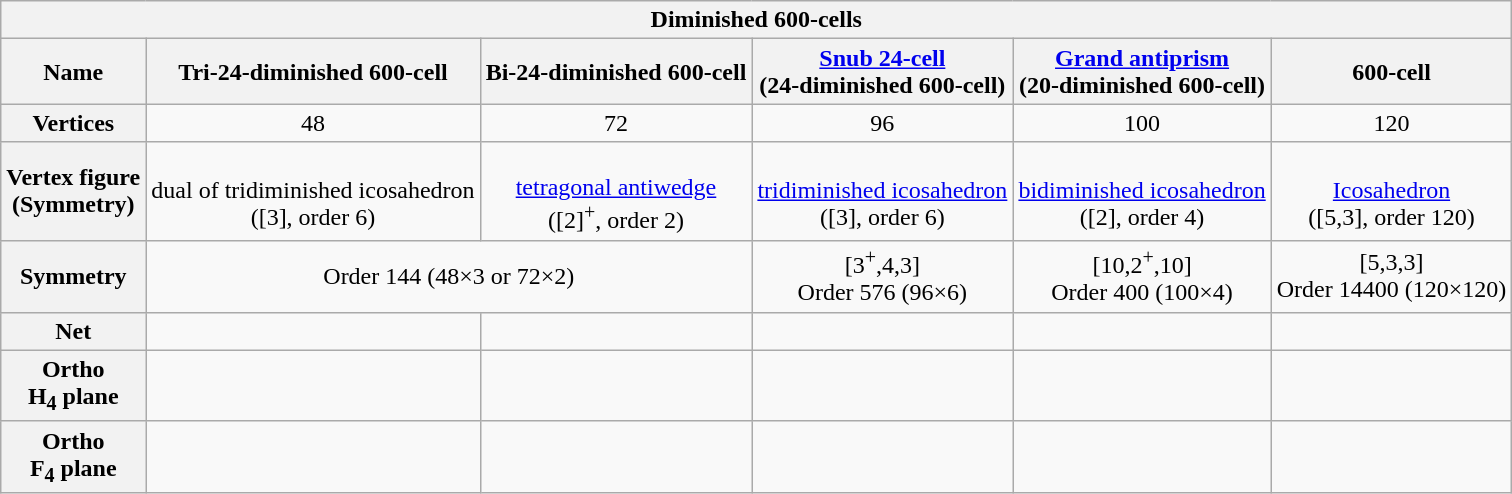<table class="wikitable collapsible">
<tr>
<th colspan=12>Diminished 600-cells</th>
</tr>
<tr>
<th>Name</th>
<th>Tri-24-diminished 600-cell</th>
<th>Bi-24-diminished 600-cell</th>
<th><a href='#'>Snub 24-cell</a><br>(24-diminished 600-cell)</th>
<th><a href='#'>Grand antiprism</a><br>(20-diminished 600-cell)</th>
<th>600-cell</th>
</tr>
<tr align=center>
<th>Vertices</th>
<td>48</td>
<td>72</td>
<td>96</td>
<td>100</td>
<td>120</td>
</tr>
<tr align=center>
<th>Vertex figure<br>(Symmetry)</th>
<td><br>dual of tridiminished icosahedron<br>([3], order 6)</td>
<td><br><a href='#'>tetragonal antiwedge</a><br>([2]<sup>+</sup>, order 2)</td>
<td><br><a href='#'>tridiminished icosahedron</a><br>([3], order 6)</td>
<td><br><a href='#'>bidiminished icosahedron</a><br>([2], order 4)</td>
<td><br><a href='#'>Icosahedron</a><br>([5,3], order 120)</td>
</tr>
<tr align=center>
<th>Symmetry</th>
<td colspan=2>Order 144 (48×3 or 72×2)</td>
<td>[3<sup>+</sup>,4,3]<br>Order 576 (96×6)</td>
<td>[10,2<sup>+</sup>,10]<br>Order 400 (100×4)</td>
<td>[5,3,3]<br>Order 14400 (120×120)</td>
</tr>
<tr align=center>
<th>Net</th>
<td></td>
<td></td>
<td></td>
<td></td>
<td></td>
</tr>
<tr align=center>
<th>Ortho<br>H<sub>4</sub> plane</th>
<td></td>
<td></td>
<td></td>
<td></td>
<td></td>
</tr>
<tr align=center>
<th>Ortho<br>F<sub>4</sub> plane</th>
<td></td>
<td></td>
<td></td>
<td></td>
<td></td>
</tr>
</table>
